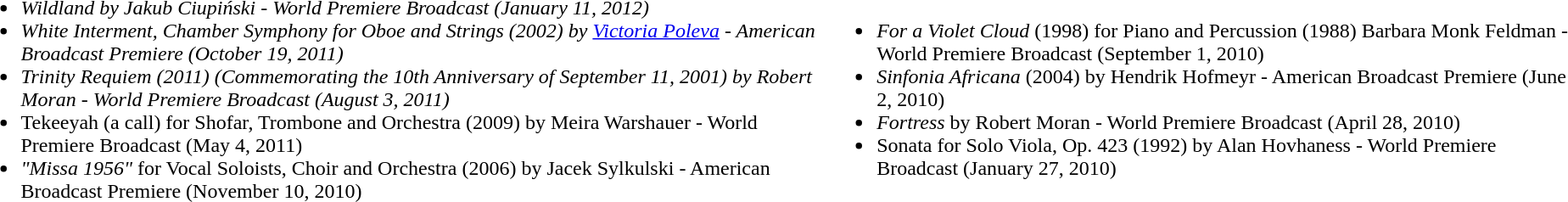<table>
<tr>
<td><br><ul><li><em>Wildland by Jakub Ciupiński - World Premiere Broadcast (January 11, 2012)</em></li><li><em>White Interment, Chamber Symphony for Oboe and Strings (2002) by <a href='#'>Victoria Poleva</a> - American Broadcast Premiere (October 19, 2011)</em></li><li><em>Trinity Requiem (2011) (Commemorating the 10th Anniversary of September 11, 2001) by Robert Moran - World Premiere Broadcast (August 3, 2011)</em></li><li>Tekeeyah (a call) for Shofar, Trombone and Orchestra (2009) by Meira Warshauer - World Premiere Broadcast (May 4, 2011)</li><li><em>"Missa 1956"</em> for Vocal Soloists, Choir and Orchestra (2006) by Jacek Sylkulski - American Broadcast Premiere (November 10, 2010)</li></ul></td>
<td><br><ul><li><em>For a Violet Cloud</em> (1998) for Piano and Percussion (1988) Barbara Monk Feldman - World Premiere Broadcast (September 1, 2010)</li><li><em>Sinfonia Africana</em> (2004) by Hendrik Hofmeyr - American Broadcast Premiere (June 2, 2010)</li><li><em>Fortress</em> by Robert Moran - World Premiere Broadcast (April 28, 2010)</li><li>Sonata for Solo Viola, Op. 423 (1992) by Alan Hovhaness - World Premiere Broadcast (January 27, 2010)</li></ul></td>
</tr>
</table>
